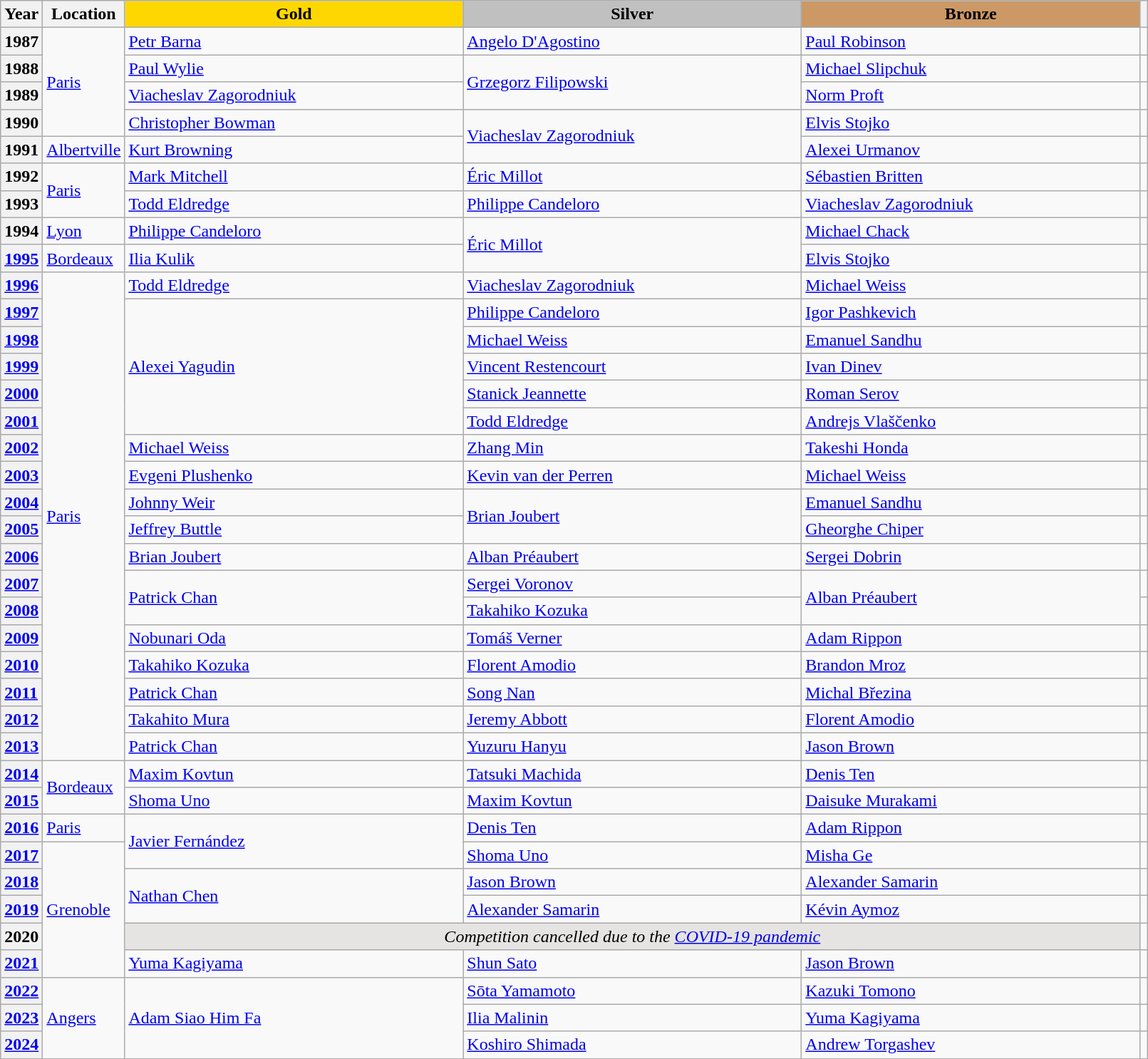<table class="wikitable unsortable" style="text-align:left; width:85%">
<tr>
<th scope="col" style="text-align:center">Year</th>
<th scope="col" style="text-align:center">Location</th>
<th scope="col" style="text-align:center; width:30%; background:gold">Gold</th>
<th scope="col" style="text-align:center; width:30%; background:silver">Silver</th>
<th scope="col" style="text-align:center; width:30%; background:#c96">Bronze</th>
<th scope="col" style="text-align:center"></th>
</tr>
<tr>
<th scope="row" style="text-align:left">1987</th>
<td rowspan="4"><a href='#'>Paris</a></td>
<td> <a href='#'>Petr Barna</a></td>
<td> <a href='#'>Angelo D'Agostino</a></td>
<td> <a href='#'>Paul Robinson</a></td>
<td></td>
</tr>
<tr>
<th scope="row" style="text-align:left">1988</th>
<td> <a href='#'>Paul Wylie</a></td>
<td rowspan="2"> <a href='#'>Grzegorz Filipowski</a></td>
<td> <a href='#'>Michael Slipchuk</a></td>
<td></td>
</tr>
<tr>
<th scope="row" style="text-align:left">1989</th>
<td> <a href='#'>Viacheslav Zagorodniuk</a></td>
<td> <a href='#'>Norm Proft</a></td>
<td></td>
</tr>
<tr>
<th scope="row" style="text-align:left">1990</th>
<td> <a href='#'>Christopher Bowman</a></td>
<td rowspan="2"> <a href='#'>Viacheslav Zagorodniuk</a></td>
<td> <a href='#'>Elvis Stojko</a></td>
<td></td>
</tr>
<tr>
<th scope="row" style="text-align:left">1991</th>
<td><a href='#'>Albertville</a></td>
<td> <a href='#'>Kurt Browning</a></td>
<td> <a href='#'>Alexei Urmanov</a></td>
<td></td>
</tr>
<tr>
<th scope="row" style="text-align:left">1992</th>
<td rowspan="2"><a href='#'>Paris</a></td>
<td> <a href='#'>Mark Mitchell</a></td>
<td> <a href='#'>Éric Millot</a></td>
<td> <a href='#'>Sébastien Britten</a></td>
<td></td>
</tr>
<tr>
<th scope="row" style="text-align:left">1993</th>
<td> <a href='#'>Todd Eldredge</a></td>
<td> <a href='#'>Philippe Candeloro</a></td>
<td> <a href='#'>Viacheslav Zagorodniuk</a></td>
<td></td>
</tr>
<tr>
<th scope="row" style="text-align:left">1994</th>
<td><a href='#'>Lyon</a></td>
<td> <a href='#'>Philippe Candeloro</a></td>
<td rowspan="2"> <a href='#'>Éric Millot</a></td>
<td> <a href='#'>Michael Chack</a></td>
<td></td>
</tr>
<tr>
<th scope="row" style="text-align:left"><a href='#'>1995</a></th>
<td><a href='#'>Bordeaux</a></td>
<td> <a href='#'>Ilia Kulik</a></td>
<td> <a href='#'>Elvis Stojko</a></td>
<td></td>
</tr>
<tr>
<th scope="row" style="text-align:left"><a href='#'>1996</a></th>
<td rowspan="18"><a href='#'>Paris</a></td>
<td> <a href='#'>Todd Eldredge</a></td>
<td> <a href='#'>Viacheslav Zagorodniuk</a></td>
<td> <a href='#'>Michael Weiss</a></td>
<td></td>
</tr>
<tr>
<th scope="row" style="text-align:left"><a href='#'>1997</a></th>
<td rowspan="5"> <a href='#'>Alexei Yagudin</a></td>
<td> <a href='#'>Philippe Candeloro</a></td>
<td> <a href='#'>Igor Pashkevich</a></td>
<td></td>
</tr>
<tr>
<th scope="row" style="text-align:left"><a href='#'>1998</a></th>
<td> <a href='#'>Michael Weiss</a></td>
<td> <a href='#'>Emanuel Sandhu</a></td>
<td></td>
</tr>
<tr>
<th scope="row" style="text-align:left"><a href='#'>1999</a></th>
<td> <a href='#'>Vincent Restencourt</a></td>
<td> <a href='#'>Ivan Dinev</a></td>
<td></td>
</tr>
<tr>
<th scope="row" style="text-align:left"><a href='#'>2000</a></th>
<td> <a href='#'>Stanick Jeannette</a></td>
<td> <a href='#'>Roman Serov</a></td>
<td></td>
</tr>
<tr>
<th scope="row" style="text-align:left"><a href='#'>2001</a></th>
<td> <a href='#'>Todd Eldredge</a></td>
<td> <a href='#'>Andrejs Vlaščenko</a></td>
<td></td>
</tr>
<tr>
<th scope="row" style="text-align:left"><a href='#'>2002</a></th>
<td> <a href='#'>Michael Weiss</a></td>
<td> <a href='#'>Zhang Min</a></td>
<td> <a href='#'>Takeshi Honda</a></td>
<td></td>
</tr>
<tr>
<th scope="row" style="text-align:left"><a href='#'>2003</a></th>
<td> <a href='#'>Evgeni Plushenko</a></td>
<td> <a href='#'>Kevin van der Perren</a></td>
<td> <a href='#'>Michael Weiss</a></td>
<td></td>
</tr>
<tr>
<th scope="row" style="text-align:left"><a href='#'>2004</a></th>
<td> <a href='#'>Johnny Weir</a></td>
<td rowspan="2"> <a href='#'>Brian Joubert</a></td>
<td> <a href='#'>Emanuel Sandhu</a></td>
<td></td>
</tr>
<tr>
<th scope="row" style="text-align:left"><a href='#'>2005</a></th>
<td> <a href='#'>Jeffrey Buttle</a></td>
<td> <a href='#'>Gheorghe Chiper</a></td>
<td></td>
</tr>
<tr>
<th scope="row" style="text-align:left"><a href='#'>2006</a></th>
<td> <a href='#'>Brian Joubert</a></td>
<td> <a href='#'>Alban Préaubert</a></td>
<td> <a href='#'>Sergei Dobrin</a></td>
<td></td>
</tr>
<tr>
<th scope="row" style="text-align:left"><a href='#'>2007</a></th>
<td rowspan="2"> <a href='#'>Patrick Chan</a></td>
<td> <a href='#'>Sergei Voronov</a></td>
<td rowspan="2"> <a href='#'>Alban Préaubert</a></td>
<td></td>
</tr>
<tr>
<th scope="row" style="text-align:left"><a href='#'>2008</a></th>
<td> <a href='#'>Takahiko Kozuka</a></td>
<td></td>
</tr>
<tr>
<th scope="row" style="text-align:left"><a href='#'>2009</a></th>
<td> <a href='#'>Nobunari Oda</a></td>
<td> <a href='#'>Tomáš Verner</a></td>
<td> <a href='#'>Adam Rippon</a></td>
<td></td>
</tr>
<tr>
<th scope="row" style="text-align:left"><a href='#'>2010</a></th>
<td> <a href='#'>Takahiko Kozuka</a></td>
<td> <a href='#'>Florent Amodio</a></td>
<td> <a href='#'>Brandon Mroz</a></td>
<td></td>
</tr>
<tr>
<th scope="row" style="text-align:left"><a href='#'>2011</a></th>
<td> <a href='#'>Patrick Chan</a></td>
<td> <a href='#'>Song Nan</a></td>
<td> <a href='#'>Michal Březina</a></td>
<td></td>
</tr>
<tr>
<th scope="row" style="text-align:left"><a href='#'>2012</a></th>
<td> <a href='#'>Takahito Mura</a></td>
<td> <a href='#'>Jeremy Abbott</a></td>
<td> <a href='#'>Florent Amodio</a></td>
<td></td>
</tr>
<tr>
<th scope="row" style="text-align:left"><a href='#'>2013</a></th>
<td> <a href='#'>Patrick Chan</a></td>
<td> <a href='#'>Yuzuru Hanyu</a></td>
<td> <a href='#'>Jason Brown</a></td>
<td></td>
</tr>
<tr>
<th scope="row" style="text-align:left"><a href='#'>2014</a></th>
<td rowspan="2"><a href='#'>Bordeaux</a></td>
<td> <a href='#'>Maxim Kovtun</a></td>
<td> <a href='#'>Tatsuki Machida</a></td>
<td> <a href='#'>Denis Ten</a></td>
<td></td>
</tr>
<tr>
<th scope="row" style="text-align:left"><a href='#'>2015</a></th>
<td> <a href='#'>Shoma Uno</a></td>
<td> <a href='#'>Maxim Kovtun</a></td>
<td> <a href='#'>Daisuke Murakami</a></td>
<td></td>
</tr>
<tr>
<th scope="row" style="text-align:left"><a href='#'>2016</a></th>
<td><a href='#'>Paris</a></td>
<td rowspan="2"> <a href='#'>Javier Fernández</a></td>
<td> <a href='#'>Denis Ten</a></td>
<td> <a href='#'>Adam Rippon</a></td>
<td></td>
</tr>
<tr>
<th scope="row" style="text-align:left"><a href='#'>2017</a></th>
<td rowspan="5"><a href='#'>Grenoble</a></td>
<td> <a href='#'>Shoma Uno</a></td>
<td> <a href='#'>Misha Ge</a></td>
<td></td>
</tr>
<tr>
<th scope="row" style="text-align:left"><a href='#'>2018</a></th>
<td rowspan="2"> <a href='#'>Nathan Chen</a></td>
<td> <a href='#'>Jason Brown</a></td>
<td> <a href='#'>Alexander Samarin</a></td>
<td></td>
</tr>
<tr>
<th scope="row" style="text-align:left"><a href='#'>2019</a></th>
<td> <a href='#'>Alexander Samarin</a></td>
<td> <a href='#'>Kévin Aymoz</a></td>
<td></td>
</tr>
<tr>
<th scope="row" style="text-align:left">2020</th>
<td colspan="3" bgcolor="e5e4e2" align="center"><em>Competition cancelled due to the <a href='#'>COVID-19 pandemic</a></em></td>
<td></td>
</tr>
<tr>
<th scope="row" style="text-align:left"><a href='#'>2021</a></th>
<td> <a href='#'>Yuma Kagiyama</a></td>
<td> <a href='#'>Shun Sato</a></td>
<td> <a href='#'>Jason Brown</a></td>
<td></td>
</tr>
<tr>
<th scope="row" style="text-align:left"><a href='#'>2022</a></th>
<td rowspan="3"><a href='#'>Angers</a></td>
<td rowspan="3"> <a href='#'>Adam Siao Him Fa</a></td>
<td> <a href='#'>Sōta Yamamoto</a></td>
<td> <a href='#'>Kazuki Tomono</a></td>
<td></td>
</tr>
<tr>
<th scope="row" style="text-align:left"><a href='#'>2023</a></th>
<td>  <a href='#'>Ilia Malinin</a></td>
<td> <a href='#'>Yuma Kagiyama</a></td>
<td></td>
</tr>
<tr>
<th scope="row" style="text-align:left"><a href='#'>2024</a></th>
<td> <a href='#'>Koshiro Shimada</a></td>
<td> <a href='#'>Andrew Torgashev</a></td>
<td></td>
</tr>
</table>
